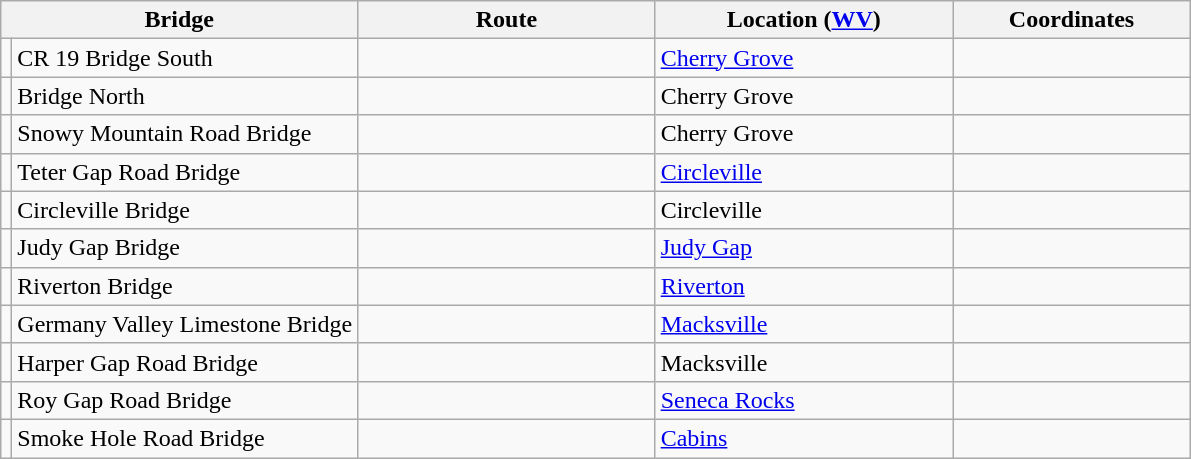<table class="wikitable">
<tr>
<th colspan="2">Bridge</th>
<th style="width:25%;">Route</th>
<th style="width:25%;">Location (<a href='#'>WV</a>)</th>
<th style="width:20%;">Coordinates</th>
</tr>
<tr>
<td></td>
<td>CR 19 Bridge South</td>
<td></td>
<td><a href='#'>Cherry Grove</a></td>
<td></td>
</tr>
<tr>
<td></td>
<td>Bridge North</td>
<td></td>
<td>Cherry Grove</td>
<td></td>
</tr>
<tr>
<td></td>
<td>Snowy Mountain Road Bridge</td>
<td></td>
<td>Cherry Grove</td>
<td></td>
</tr>
<tr>
<td></td>
<td>Teter Gap Road Bridge</td>
<td></td>
<td><a href='#'>Circleville</a></td>
<td></td>
</tr>
<tr>
<td></td>
<td>Circleville Bridge</td>
<td></td>
<td>Circleville</td>
<td></td>
</tr>
<tr>
<td></td>
<td>Judy Gap Bridge</td>
<td></td>
<td><a href='#'>Judy Gap</a></td>
<td></td>
</tr>
<tr>
<td></td>
<td>Riverton Bridge</td>
<td></td>
<td><a href='#'>Riverton</a></td>
<td></td>
</tr>
<tr>
<td></td>
<td>Germany Valley Limestone Bridge</td>
<td></td>
<td><a href='#'>Macksville</a></td>
<td></td>
</tr>
<tr>
<td></td>
<td>Harper Gap Road Bridge</td>
<td></td>
<td>Macksville</td>
<td></td>
</tr>
<tr>
<td></td>
<td>Roy Gap Road Bridge</td>
<td></td>
<td><a href='#'>Seneca Rocks</a></td>
<td></td>
</tr>
<tr>
<td></td>
<td>Smoke Hole Road Bridge</td>
<td></td>
<td><a href='#'>Cabins</a></td>
<td></td>
</tr>
</table>
